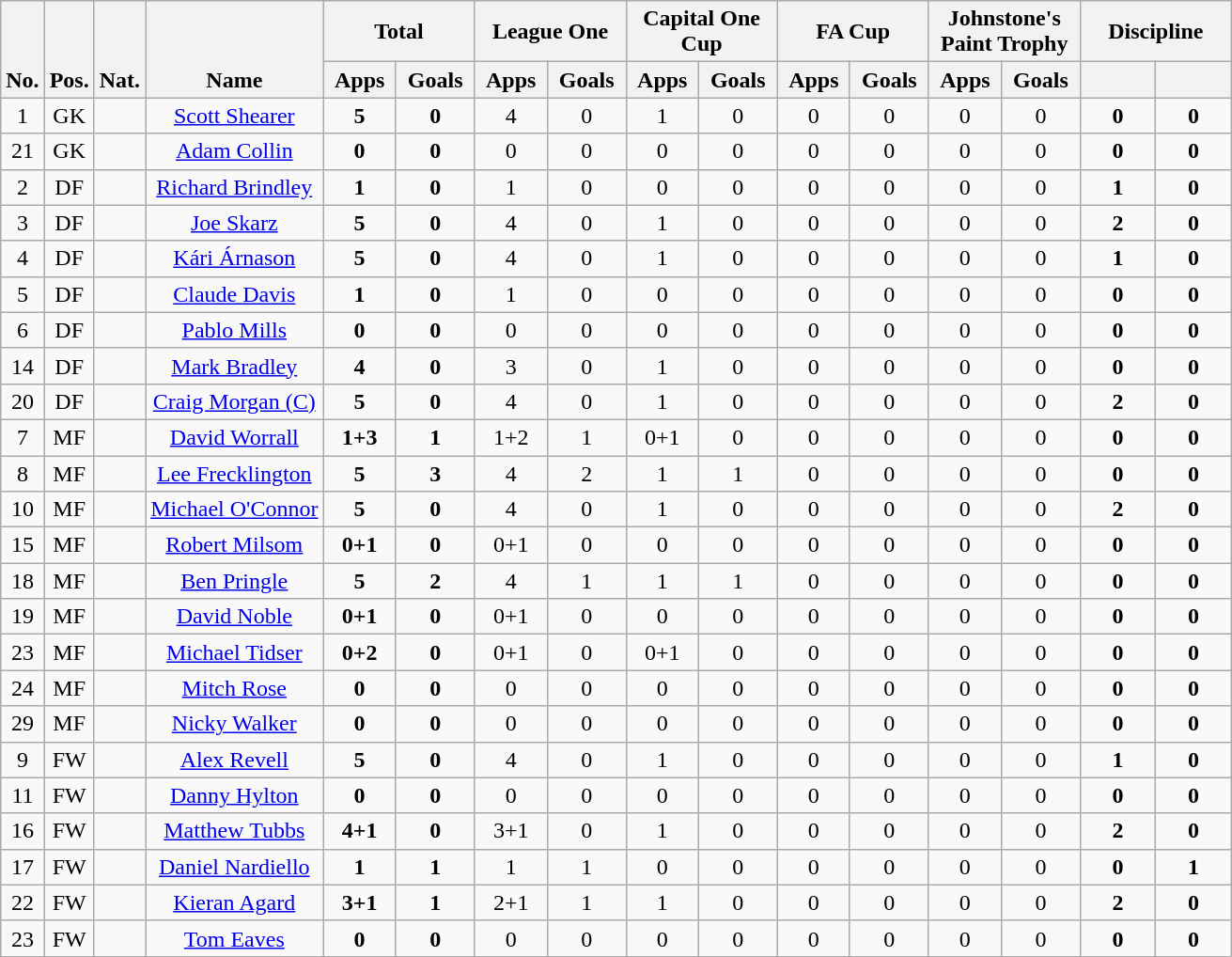<table class="wikitable" style="text-align:center">
<tr>
<th rowspan="2" style="vertical-align:bottom;">No.</th>
<th rowspan="2" style="vertical-align:bottom;">Pos.</th>
<th rowspan="2" style="vertical-align:bottom;">Nat.</th>
<th rowspan="2" style="vertical-align:bottom;">Name</th>
<th colspan="2" style="width:100px;">Total</th>
<th colspan="2" style="width:100px;">League One</th>
<th colspan="2" style="width:100px;">Capital One Cup</th>
<th colspan="2" style="width:100px;">FA Cup</th>
<th colspan="2" style="width:100px;">Johnstone's Paint Trophy</th>
<th colspan="2" style="width:100px;">Discipline</th>
</tr>
<tr>
<th>Apps</th>
<th>Goals</th>
<th>Apps</th>
<th>Goals</th>
<th>Apps</th>
<th>Goals</th>
<th>Apps</th>
<th>Goals</th>
<th>Apps</th>
<th>Goals</th>
<th></th>
<th></th>
</tr>
<tr>
<td>1</td>
<td>GK</td>
<td></td>
<td><a href='#'>Scott Shearer</a></td>
<td><strong>5</strong></td>
<td><strong>0</strong></td>
<td>4</td>
<td>0</td>
<td>1</td>
<td>0</td>
<td>0</td>
<td>0</td>
<td>0</td>
<td>0</td>
<td><strong>0</strong></td>
<td><strong>0</strong></td>
</tr>
<tr>
<td>21</td>
<td>GK</td>
<td></td>
<td><a href='#'>Adam Collin</a></td>
<td><strong>0</strong></td>
<td><strong>0</strong></td>
<td>0</td>
<td>0</td>
<td>0</td>
<td>0</td>
<td>0</td>
<td>0</td>
<td>0</td>
<td>0</td>
<td><strong>0</strong></td>
<td><strong>0</strong></td>
</tr>
<tr>
<td>2</td>
<td>DF</td>
<td></td>
<td><a href='#'>Richard Brindley</a></td>
<td><strong>1</strong></td>
<td><strong>0</strong></td>
<td>1</td>
<td>0</td>
<td>0</td>
<td>0</td>
<td>0</td>
<td>0</td>
<td>0</td>
<td>0</td>
<td><strong>1</strong></td>
<td><strong>0</strong></td>
</tr>
<tr>
<td>3</td>
<td>DF</td>
<td></td>
<td><a href='#'>Joe Skarz</a></td>
<td><strong>5</strong></td>
<td><strong>0</strong></td>
<td>4</td>
<td>0</td>
<td>1</td>
<td>0</td>
<td>0</td>
<td>0</td>
<td>0</td>
<td>0</td>
<td><strong>2</strong></td>
<td><strong>0</strong></td>
</tr>
<tr>
<td>4</td>
<td>DF</td>
<td></td>
<td><a href='#'>Kári Árnason</a></td>
<td><strong>5</strong></td>
<td><strong>0</strong></td>
<td>4</td>
<td>0</td>
<td>1</td>
<td>0</td>
<td>0</td>
<td>0</td>
<td>0</td>
<td>0</td>
<td><strong>1</strong></td>
<td><strong>0</strong></td>
</tr>
<tr>
<td>5</td>
<td>DF</td>
<td></td>
<td><a href='#'>Claude Davis</a></td>
<td><strong>1</strong></td>
<td><strong>0</strong></td>
<td>1</td>
<td>0</td>
<td>0</td>
<td>0</td>
<td>0</td>
<td>0</td>
<td>0</td>
<td>0</td>
<td><strong>0</strong></td>
<td><strong>0</strong></td>
</tr>
<tr>
<td>6</td>
<td>DF</td>
<td></td>
<td><a href='#'>Pablo Mills</a></td>
<td><strong>0</strong></td>
<td><strong>0</strong></td>
<td>0</td>
<td>0</td>
<td>0</td>
<td>0</td>
<td>0</td>
<td>0</td>
<td>0</td>
<td>0</td>
<td><strong>0</strong></td>
<td><strong>0</strong></td>
</tr>
<tr>
<td>14</td>
<td>DF</td>
<td></td>
<td><a href='#'>Mark Bradley</a></td>
<td><strong>4</strong></td>
<td><strong>0</strong></td>
<td>3</td>
<td>0</td>
<td>1</td>
<td>0</td>
<td>0</td>
<td>0</td>
<td>0</td>
<td>0</td>
<td><strong>0</strong></td>
<td><strong>0</strong></td>
</tr>
<tr>
<td>20</td>
<td>DF</td>
<td></td>
<td><a href='#'>Craig Morgan (C)</a></td>
<td><strong>5</strong></td>
<td><strong>0</strong></td>
<td>4</td>
<td>0</td>
<td>1</td>
<td>0</td>
<td>0</td>
<td>0</td>
<td>0</td>
<td>0</td>
<td><strong>2</strong></td>
<td><strong>0</strong></td>
</tr>
<tr>
<td>7</td>
<td>MF</td>
<td></td>
<td><a href='#'>David Worrall</a></td>
<td><strong>1+3</strong></td>
<td><strong>1</strong></td>
<td>1+2</td>
<td>1</td>
<td>0+1</td>
<td>0</td>
<td>0</td>
<td>0</td>
<td>0</td>
<td>0</td>
<td><strong>0</strong></td>
<td><strong>0</strong></td>
</tr>
<tr>
<td>8</td>
<td>MF</td>
<td></td>
<td><a href='#'>Lee Frecklington</a></td>
<td><strong>5</strong></td>
<td><strong>3</strong></td>
<td>4</td>
<td>2</td>
<td>1</td>
<td>1</td>
<td>0</td>
<td>0</td>
<td>0</td>
<td>0</td>
<td><strong>0</strong></td>
<td><strong>0</strong></td>
</tr>
<tr>
<td>10</td>
<td>MF</td>
<td></td>
<td><a href='#'>Michael O'Connor</a></td>
<td><strong>5</strong></td>
<td><strong>0</strong></td>
<td>4</td>
<td>0</td>
<td>1</td>
<td>0</td>
<td>0</td>
<td>0</td>
<td>0</td>
<td>0</td>
<td><strong>2</strong></td>
<td><strong>0</strong></td>
</tr>
<tr>
<td>15</td>
<td>MF</td>
<td></td>
<td><a href='#'>Robert Milsom</a></td>
<td><strong>0+1</strong></td>
<td><strong>0</strong></td>
<td>0+1</td>
<td>0</td>
<td>0</td>
<td>0</td>
<td>0</td>
<td>0</td>
<td>0</td>
<td>0</td>
<td><strong>0</strong></td>
<td><strong>0</strong></td>
</tr>
<tr>
<td>18</td>
<td>MF</td>
<td></td>
<td><a href='#'>Ben Pringle</a></td>
<td><strong>5</strong></td>
<td><strong>2</strong></td>
<td>4</td>
<td>1</td>
<td>1</td>
<td>1</td>
<td>0</td>
<td>0</td>
<td>0</td>
<td>0</td>
<td><strong>0</strong></td>
<td><strong>0</strong></td>
</tr>
<tr>
<td>19</td>
<td>MF</td>
<td></td>
<td><a href='#'>David Noble</a></td>
<td><strong>0+1</strong></td>
<td><strong>0</strong></td>
<td>0+1</td>
<td>0</td>
<td>0</td>
<td>0</td>
<td>0</td>
<td>0</td>
<td>0</td>
<td>0</td>
<td><strong>0</strong></td>
<td><strong>0</strong></td>
</tr>
<tr>
<td>23</td>
<td>MF</td>
<td></td>
<td><a href='#'>Michael Tidser</a></td>
<td><strong>0+2</strong></td>
<td><strong>0</strong></td>
<td>0+1</td>
<td>0</td>
<td>0+1</td>
<td>0</td>
<td>0</td>
<td>0</td>
<td>0</td>
<td>0</td>
<td><strong>0</strong></td>
<td><strong>0</strong></td>
</tr>
<tr>
<td>24</td>
<td>MF</td>
<td></td>
<td><a href='#'>Mitch Rose</a></td>
<td><strong>0</strong></td>
<td><strong>0</strong></td>
<td>0</td>
<td>0</td>
<td>0</td>
<td>0</td>
<td>0</td>
<td>0</td>
<td>0</td>
<td>0</td>
<td><strong>0</strong></td>
<td><strong>0</strong></td>
</tr>
<tr>
<td>29</td>
<td>MF</td>
<td></td>
<td><a href='#'>Nicky Walker</a></td>
<td><strong>0</strong></td>
<td><strong>0</strong></td>
<td>0</td>
<td>0</td>
<td>0</td>
<td>0</td>
<td>0</td>
<td>0</td>
<td>0</td>
<td>0</td>
<td><strong>0</strong></td>
<td><strong>0</strong></td>
</tr>
<tr>
<td>9</td>
<td>FW</td>
<td></td>
<td><a href='#'>Alex Revell</a></td>
<td><strong>5</strong></td>
<td><strong>0</strong></td>
<td>4</td>
<td>0</td>
<td>1</td>
<td>0</td>
<td>0</td>
<td>0</td>
<td>0</td>
<td>0</td>
<td><strong>1</strong></td>
<td><strong>0</strong></td>
</tr>
<tr>
<td>11</td>
<td>FW</td>
<td></td>
<td><a href='#'>Danny Hylton</a></td>
<td><strong>0</strong></td>
<td><strong>0</strong></td>
<td>0</td>
<td>0</td>
<td>0</td>
<td>0</td>
<td>0</td>
<td>0</td>
<td>0</td>
<td>0</td>
<td><strong>0</strong></td>
<td><strong>0</strong></td>
</tr>
<tr>
<td>16</td>
<td>FW</td>
<td></td>
<td><a href='#'>Matthew Tubbs</a></td>
<td><strong>4+1</strong></td>
<td><strong>0</strong></td>
<td>3+1</td>
<td>0</td>
<td>1</td>
<td>0</td>
<td>0</td>
<td>0</td>
<td>0</td>
<td>0</td>
<td><strong>2</strong></td>
<td><strong>0</strong></td>
</tr>
<tr>
<td>17</td>
<td>FW</td>
<td></td>
<td><a href='#'>Daniel Nardiello</a></td>
<td><strong>1</strong></td>
<td><strong>1</strong></td>
<td>1</td>
<td>1</td>
<td>0</td>
<td>0</td>
<td>0</td>
<td>0</td>
<td>0</td>
<td>0</td>
<td><strong>0</strong></td>
<td><strong>1</strong></td>
</tr>
<tr>
<td>22</td>
<td>FW</td>
<td></td>
<td><a href='#'>Kieran Agard</a></td>
<td><strong>3+1</strong></td>
<td><strong>1</strong></td>
<td>2+1</td>
<td>1</td>
<td>1</td>
<td>0</td>
<td>0</td>
<td>0</td>
<td>0</td>
<td>0</td>
<td><strong>2</strong></td>
<td><strong>0</strong></td>
</tr>
<tr>
<td>23</td>
<td>FW</td>
<td></td>
<td><a href='#'>Tom Eaves</a></td>
<td><strong>0</strong></td>
<td><strong>0</strong></td>
<td>0</td>
<td>0</td>
<td>0</td>
<td>0</td>
<td>0</td>
<td>0</td>
<td>0</td>
<td>0</td>
<td><strong>0</strong></td>
<td><strong>0</strong></td>
</tr>
</table>
